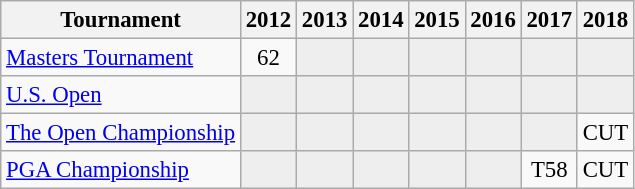<table class="wikitable" style="font-size:95%;text-align:center;">
<tr>
<th>Tournament</th>
<th>2012</th>
<th>2013</th>
<th>2014</th>
<th>2015</th>
<th>2016</th>
<th>2017</th>
<th>2018</th>
</tr>
<tr>
<td align=left><a href='#'>Masters Tournament</a></td>
<td>62</td>
<td style="background:#eeeeee;"></td>
<td style="background:#eeeeee;"></td>
<td style="background:#eeeeee;"></td>
<td style="background:#eeeeee;"></td>
<td style="background:#eeeeee;"></td>
<td style="background:#eeeeee;"></td>
</tr>
<tr>
<td align=left><a href='#'>U.S. Open</a></td>
<td style="background:#eeeeee;"></td>
<td style="background:#eeeeee;"></td>
<td style="background:#eeeeee;"></td>
<td style="background:#eeeeee;"></td>
<td style="background:#eeeeee;"></td>
<td style="background:#eeeeee;"></td>
<td style="background:#eeeeee;"></td>
</tr>
<tr>
<td align=left><a href='#'>The Open Championship</a></td>
<td style="background:#eeeeee;"></td>
<td style="background:#eeeeee;"></td>
<td style="background:#eeeeee;"></td>
<td style="background:#eeeeee;"></td>
<td style="background:#eeeeee;"></td>
<td style="background:#eeeeee;"></td>
<td>CUT</td>
</tr>
<tr>
<td align=left><a href='#'>PGA Championship</a></td>
<td style="background:#eeeeee;"></td>
<td style="background:#eeeeee;"></td>
<td style="background:#eeeeee;"></td>
<td style="background:#eeeeee;"></td>
<td style="background:#eeeeee;"></td>
<td>T58</td>
<td>CUT</td>
</tr>
</table>
